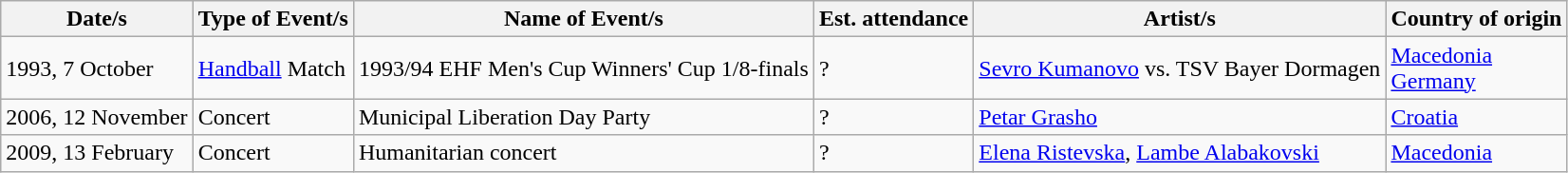<table class="wikitable sortable">
<tr>
<th>Date/s</th>
<th>Type of Event/s</th>
<th>Name of Event/s</th>
<th>Est. attendance</th>
<th>Artist/s</th>
<th>Country of origin</th>
</tr>
<tr>
<td>1993, 7 October</td>
<td><a href='#'>Handball</a> Match</td>
<td>1993/94 EHF Men's Cup Winners' Cup 1/8-finals</td>
<td>?</td>
<td><a href='#'>Sevro Kumanovo</a> vs. TSV Bayer Dormagen</td>
<td><a href='#'>Macedonia</a> <br> <a href='#'>Germany</a></td>
</tr>
<tr>
<td>2006, 12 November</td>
<td>Concert</td>
<td>Municipal Liberation Day Party</td>
<td>?</td>
<td><a href='#'>Petar Grasho</a></td>
<td><a href='#'>Croatia</a></td>
</tr>
<tr>
<td>2009, 13 February</td>
<td>Concert</td>
<td>Humanitarian concert</td>
<td>?</td>
<td><a href='#'>Elena Ristevska</a>, <a href='#'>Lambe Alabakovski</a></td>
<td><a href='#'>Macedonia</a></td>
</tr>
</table>
